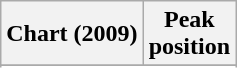<table class="wikitable">
<tr>
<th align="left">Chart (2009)</th>
<th align="left">Peak<br>position</th>
</tr>
<tr>
</tr>
<tr>
</tr>
<tr>
</tr>
</table>
